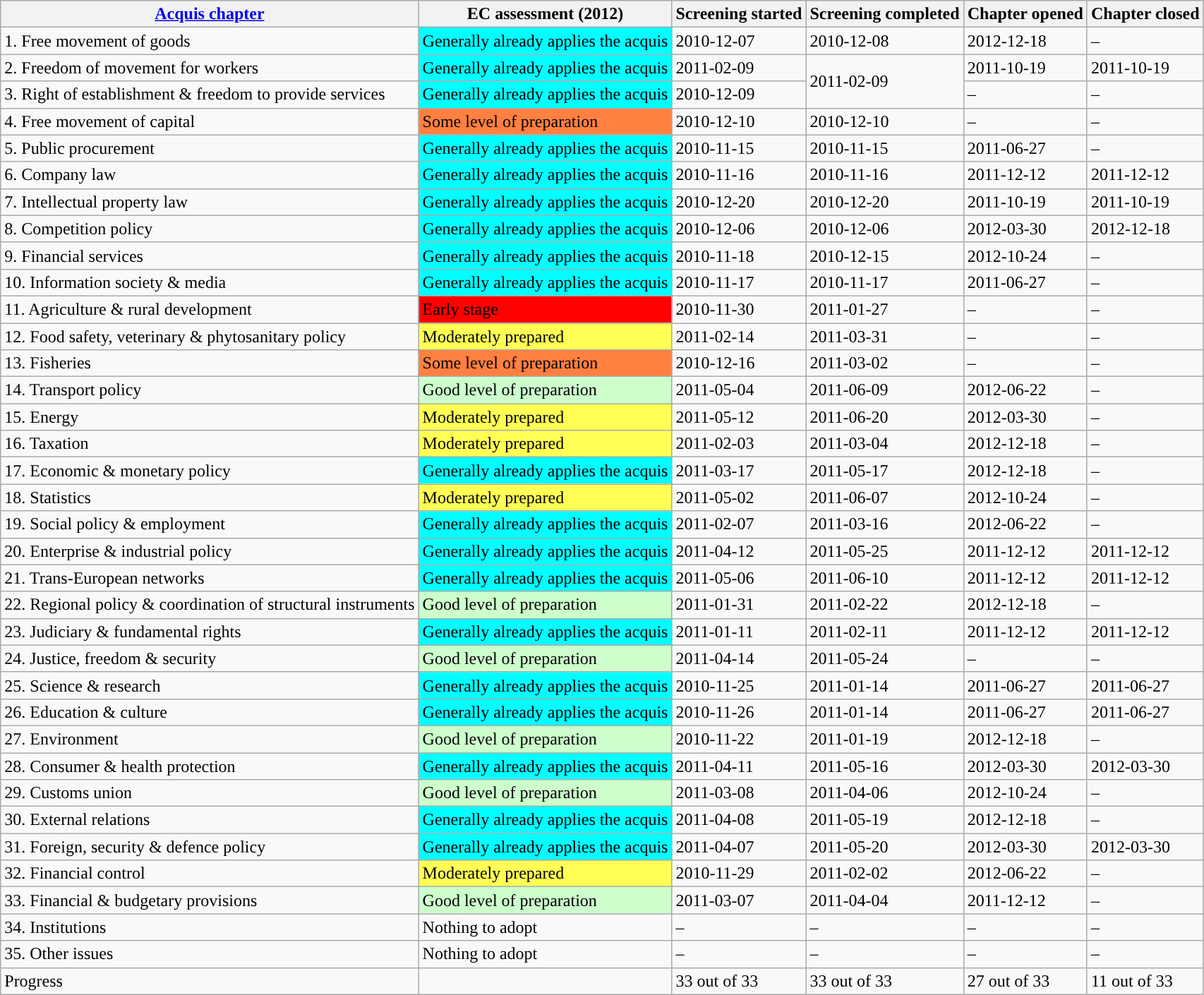<table class="sortable wikitable" style="text-align: left;">
<tr>
<th><a href='#'>Acquis chapter</a></th>
<th>EC assessment (2012)</th>
<th>Screening started</th>
<th>Screening completed</th>
<th>Chapter opened</th>
<th>Chapter closed</th>
</tr>
<tr>
<td style="text-align: left;">1. Free movement of goods</td>
<td style="background:aqua;">Generally already applies the acquis</td>
<td>2010-12-07</td>
<td>2010-12-08</td>
<td>2012-12-18</td>
<td>–</td>
</tr>
<tr>
<td style="text-align: left;">2. Freedom of movement for workers</td>
<td style="background: aqua;">Generally already applies the acquis</td>
<td>2011-02-09</td>
<td rowspan="2">2011-02-09</td>
<td>2011-10-19</td>
<td>2011-10-19</td>
</tr>
<tr>
<td style="text-align: left;">3. Right of establishment & freedom to provide services</td>
<td style="background:aqua;">Generally already applies the acquis</td>
<td>2010-12-09</td>
<td>–</td>
<td>–</td>
</tr>
<tr>
<td style="text-align: left;">4. Free movement of capital</td>
<td style="background: #FF8040;">Some level of preparation</td>
<td>2010-12-10</td>
<td>2010-12-10</td>
<td>–</td>
<td>–</td>
</tr>
<tr>
<td style="text-align: left;">5. Public procurement</td>
<td style="background:aqua;">Generally already applies the acquis</td>
<td>2010-11-15</td>
<td>2010-11-15</td>
<td>2011-06-27</td>
<td>–</td>
</tr>
<tr>
<td style="text-align: left;">6. Company law</td>
<td style="background:aqua;">Generally already applies the acquis</td>
<td>2010-11-16</td>
<td>2010-11-16</td>
<td>2011-12-12</td>
<td>2011-12-12</td>
</tr>
<tr>
<td style="text-align: left;">7. Intellectual property law</td>
<td style="background: aqua;">Generally already applies the acquis</td>
<td>2010-12-20</td>
<td>2010-12-20</td>
<td>2011-10-19</td>
<td>2011-10-19</td>
</tr>
<tr>
<td style="text-align: left;">8. Competition policy</td>
<td style="background: aqua;">Generally already applies the acquis</td>
<td>2010-12-06</td>
<td>2010-12-06</td>
<td>2012-03-30</td>
<td>2012-12-18</td>
</tr>
<tr>
<td style="text-align: left;">9. Financial services</td>
<td style="background: aqua;">Generally already applies the acquis</td>
<td>2010-11-18</td>
<td>2010-12-15</td>
<td>2012-10-24</td>
<td>–</td>
</tr>
<tr>
<td style="text-align: left;">10. Information society & media</td>
<td style="background: aqua;">Generally already applies the acquis</td>
<td>2010-11-17</td>
<td>2010-11-17</td>
<td>2011-06-27</td>
<td>–</td>
</tr>
<tr>
<td style="text-align: left;">11. Agriculture & rural development</td>
<td style="background: red;">Early stage</td>
<td>2010-11-30</td>
<td>2011-01-27</td>
<td>–</td>
<td>–</td>
</tr>
<tr>
<td style="text-align: left;">12. Food safety, veterinary & phytosanitary policy</td>
<td style="background:#ff5;">Moderately prepared</td>
<td>2011-02-14</td>
<td>2011-03-31</td>
<td>–</td>
<td>–</td>
</tr>
<tr>
<td style="text-align: left;">13. Fisheries</td>
<td style="background: #FF8040;">Some level of preparation</td>
<td>2010-12-16</td>
<td>2011-03-02</td>
<td>–</td>
<td>–</td>
</tr>
<tr>
<td style="text-align: left;">14. Transport policy</td>
<td style="background:#cfc;">Good level of preparation</td>
<td>2011-05-04</td>
<td>2011-06-09</td>
<td>2012-06-22</td>
<td>–</td>
</tr>
<tr>
<td style="text-align: left;">15. Energy</td>
<td style="background:#ff5;">Moderately prepared</td>
<td>2011-05-12</td>
<td>2011-06-20</td>
<td>2012-03-30</td>
<td>–</td>
</tr>
<tr>
<td style="text-align: left;">16. Taxation</td>
<td style="background: #ff5;">Moderately prepared</td>
<td>2011-02-03</td>
<td>2011-03-04</td>
<td>2012-12-18</td>
<td>–</td>
</tr>
<tr>
<td style="text-align: left;">17. Economic & monetary policy</td>
<td style="background: aqua;">Generally already applies the acquis</td>
<td>2011-03-17</td>
<td>2011-05-17</td>
<td>2012-12-18</td>
<td>–</td>
</tr>
<tr>
<td style="text-align: left;">18. Statistics</td>
<td style="background: #ff5;">Moderately prepared</td>
<td>2011-05-02</td>
<td>2011-06-07</td>
<td>2012-10-24</td>
<td>–</td>
</tr>
<tr>
<td style="text-align: left;">19. Social policy & employment</td>
<td style="background:aqua;">Generally already applies the acquis</td>
<td>2011-02-07</td>
<td>2011-03-16</td>
<td>2012-06-22</td>
<td>–</td>
</tr>
<tr>
<td style="text-align: left;">20. Enterprise & industrial policy</td>
<td style="background: aqua;">Generally already applies the acquis</td>
<td>2011-04-12</td>
<td>2011-05-25</td>
<td>2011-12-12</td>
<td>2011-12-12</td>
</tr>
<tr>
<td style="text-align: left;">21. Trans-European networks</td>
<td style="background: aqua;">Generally already applies the acquis</td>
<td>2011-05-06</td>
<td>2011-06-10</td>
<td>2011-12-12</td>
<td>2011-12-12</td>
</tr>
<tr>
<td style="text-align: left;">22. Regional policy & coordination of structural instruments</td>
<td style="background:#cfc;">Good level of preparation</td>
<td>2011-01-31</td>
<td>2011-02-22</td>
<td>2012-12-18</td>
<td>–</td>
</tr>
<tr>
<td style="text-align: left;">23. Judiciary & fundamental rights</td>
<td style="background: aqua;">Generally already applies the acquis</td>
<td>2011-01-11</td>
<td>2011-02-11</td>
<td>2011-12-12</td>
<td>2011-12-12</td>
</tr>
<tr>
<td style="text-align: left;">24. Justice, freedom & security</td>
<td style="background:#cfc;">Good level of preparation</td>
<td>2011-04-14</td>
<td>2011-05-24</td>
<td>–</td>
<td>–</td>
</tr>
<tr>
<td style="text-align: left;">25. Science & research</td>
<td style="background: aqua;">Generally already applies the acquis</td>
<td>2010-11-25</td>
<td>2011-01-14</td>
<td>2011-06-27</td>
<td>2011-06-27</td>
</tr>
<tr>
<td style="text-align: left;">26. Education & culture</td>
<td style="background: aqua;">Generally already applies the acquis</td>
<td>2010-11-26</td>
<td>2011-01-14</td>
<td>2011-06-27</td>
<td>2011-06-27</td>
</tr>
<tr>
<td style="text-align: left;">27. Environment</td>
<td style="background:#cfc;">Good level of preparation</td>
<td>2010-11-22</td>
<td>2011-01-19</td>
<td>2012-12-18</td>
<td>–</td>
</tr>
<tr>
<td style="text-align: left;">28. Consumer & health protection</td>
<td style="background:aqua;">Generally already applies the acquis</td>
<td>2011-04-11</td>
<td>2011-05-16</td>
<td>2012-03-30</td>
<td>2012-03-30</td>
</tr>
<tr>
<td style="text-align: left;">29. Customs union</td>
<td style="background:#cfc;">Good level of preparation</td>
<td>2011-03-08</td>
<td>2011-04-06</td>
<td>2012-10-24</td>
<td>–</td>
</tr>
<tr>
<td style="text-align: left;">30. External relations</td>
<td style="background:aqua;">Generally already applies the acquis</td>
<td>2011-04-08</td>
<td>2011-05-19</td>
<td>2012-12-18</td>
<td>–</td>
</tr>
<tr>
<td style="text-align: left;">31. Foreign, security & defence policy</td>
<td style="background:aqua;">Generally already applies the acquis</td>
<td>2011-04-07</td>
<td>2011-05-20</td>
<td>2012-03-30</td>
<td>2012-03-30</td>
</tr>
<tr>
<td style="text-align: left;">32. Financial control</td>
<td style="background: #ff5;">Moderately prepared</td>
<td>2010-11-29</td>
<td>2011-02-02</td>
<td>2012-06-22</td>
<td>–</td>
</tr>
<tr>
<td style="text-align: left;">33. Financial & budgetary provisions</td>
<td style="background:#cfc;">Good level of preparation</td>
<td>2011-03-07</td>
<td>2011-04-04</td>
<td>2011-12-12</td>
<td>–</td>
</tr>
<tr>
<td style="text-align: left;">34. Institutions</td>
<td>Nothing to adopt</td>
<td>–</td>
<td>–</td>
<td>–</td>
<td>–</td>
</tr>
<tr>
<td style="text-align: left;">35. Other issues</td>
<td>Nothing to adopt</td>
<td>–</td>
<td>–</td>
<td>–</td>
<td>–</td>
</tr>
<tr>
<td>Progress</td>
<td></td>
<td>33 out of 33</td>
<td>33 out of 33</td>
<td>27 out of 33</td>
<td>11 out of 33</td>
</tr>
</table>
